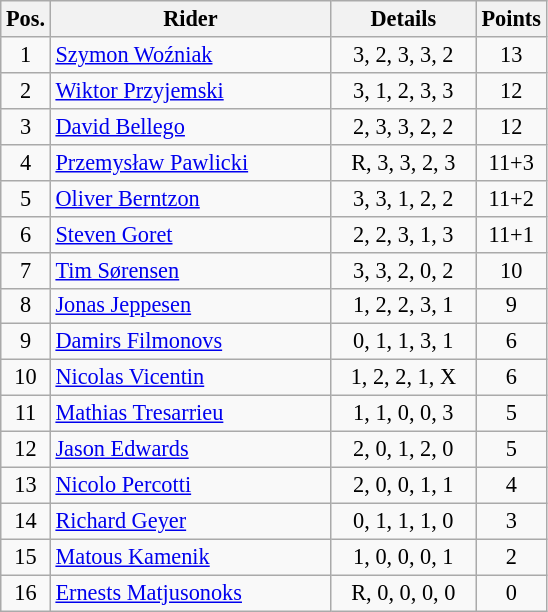<table class=wikitable style="font-size:93%; text-align:center;">
<tr>
<th width=25px>Pos.</th>
<th width=180px>Rider</th>
<th width=90px>Details</th>
<th width=40px>Points</th>
</tr>
<tr>
<td>1</td>
<td style="text-align:left;"> <a href='#'>Szymon Woźniak</a></td>
<td>3, 2, 3, 3, 2</td>
<td>13</td>
</tr>
<tr>
<td>2</td>
<td style="text-align:left;"> <a href='#'>Wiktor Przyjemski</a></td>
<td>3, 1, 2, 3, 3</td>
<td>12</td>
</tr>
<tr>
<td>3</td>
<td style="text-align:left;"> <a href='#'>David Bellego</a></td>
<td>2, 3, 3, 2, 2</td>
<td>12</td>
</tr>
<tr>
<td>4</td>
<td style="text-align:left;"> <a href='#'>Przemysław Pawlicki</a></td>
<td>R, 3, 3, 2, 3</td>
<td>11+3</td>
</tr>
<tr>
<td>5</td>
<td style="text-align:left;"> <a href='#'>Oliver Berntzon</a></td>
<td>3, 3, 1, 2, 2</td>
<td>11+2</td>
</tr>
<tr>
<td>6</td>
<td style="text-align:left;"> <a href='#'>Steven Goret</a></td>
<td>2, 2, 3, 1, 3</td>
<td>11+1</td>
</tr>
<tr>
<td>7</td>
<td style="text-align:left;"> <a href='#'>Tim Sørensen</a></td>
<td>3, 3, 2, 0, 2</td>
<td>10</td>
</tr>
<tr>
<td>8</td>
<td style="text-align:left;"> <a href='#'>Jonas Jeppesen</a></td>
<td>1, 2, 2, 3, 1</td>
<td>9</td>
</tr>
<tr>
<td>9</td>
<td style="text-align:left;"> <a href='#'>Damirs Filmonovs</a></td>
<td>0, 1, 1, 3, 1</td>
<td>6</td>
</tr>
<tr>
<td>10</td>
<td style="text-align:left;"> <a href='#'>Nicolas Vicentin</a></td>
<td>1, 2, 2, 1, X</td>
<td>6</td>
</tr>
<tr>
<td>11</td>
<td style="text-align:left;"> <a href='#'>Mathias Tresarrieu</a></td>
<td>1, 1, 0, 0, 3</td>
<td>5</td>
</tr>
<tr>
<td>12</td>
<td style="text-align:left;"> <a href='#'>Jason Edwards</a></td>
<td>2, 0, 1, 2, 0</td>
<td>5</td>
</tr>
<tr>
<td>13</td>
<td style="text-align:left;"> <a href='#'>Nicolo Percotti</a></td>
<td>2, 0, 0, 1, 1</td>
<td>4</td>
</tr>
<tr>
<td>14</td>
<td style="text-align:left;"> <a href='#'>Richard Geyer</a></td>
<td>0, 1, 1, 1, 0</td>
<td>3</td>
</tr>
<tr>
<td>15</td>
<td style="text-align:left;"> <a href='#'>Matous Kamenik</a></td>
<td>1, 0, 0, 0, 1</td>
<td>2</td>
</tr>
<tr>
<td>16</td>
<td style="text-align:left;"> <a href='#'>Ernests Matjusonoks</a></td>
<td>R, 0, 0, 0, 0</td>
<td>0</td>
</tr>
</table>
